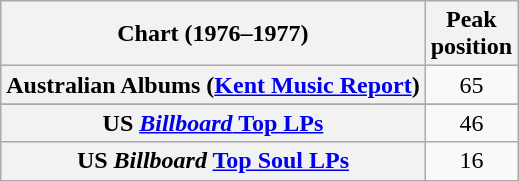<table class="wikitable sortable plainrowheaders">
<tr>
<th>Chart (1976–1977)</th>
<th>Peak<br>position</th>
</tr>
<tr>
<th scope="row">Australian Albums (<a href='#'>Kent Music Report</a>)</th>
<td style="text-align:center;">65</td>
</tr>
<tr>
</tr>
<tr>
<th scope="row">US <a href='#'><em>Billboard</em> Top LPs</a></th>
<td align="center">46</td>
</tr>
<tr>
<th scope="row">US <em>Billboard</em> <a href='#'>Top Soul LPs</a></th>
<td align="center">16</td>
</tr>
</table>
